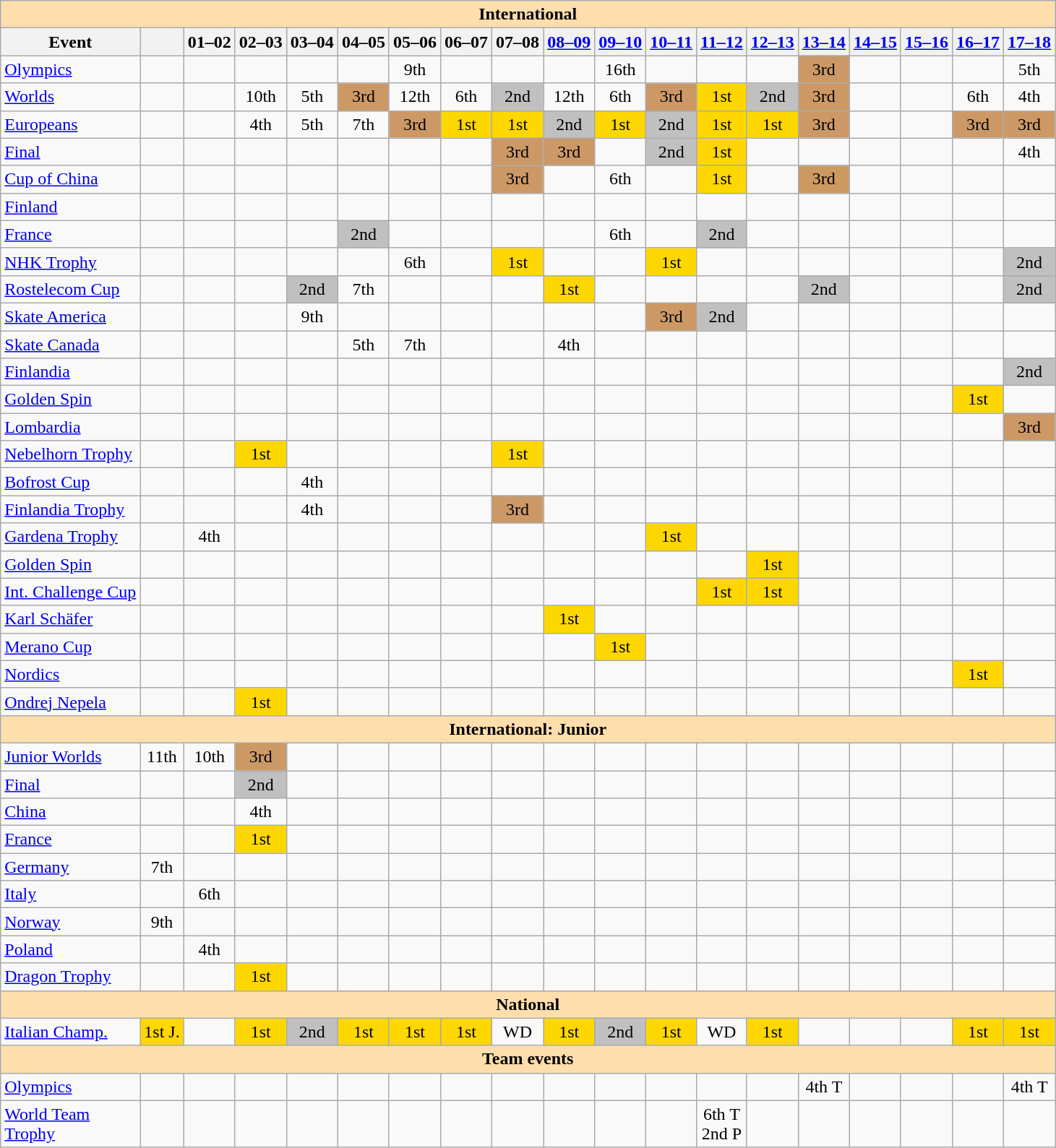<table class="wikitable" style="text-align:center">
<tr>
<th colspan="19" style="background-color: #ffdead; " align="center">International</th>
</tr>
<tr>
<th>Event</th>
<th></th>
<th>01–02</th>
<th>02–03</th>
<th>03–04</th>
<th>04–05</th>
<th>05–06</th>
<th>06–07</th>
<th>07–08</th>
<th><a href='#'>08–09</a></th>
<th><a href='#'>09–10</a></th>
<th><a href='#'>10–11</a></th>
<th><a href='#'>11–12</a></th>
<th><a href='#'>12–13</a></th>
<th><a href='#'>13–14</a></th>
<th><a href='#'>14–15</a></th>
<th><a href='#'>15–16</a></th>
<th><a href='#'>16–17</a></th>
<th><a href='#'>17–18</a></th>
</tr>
<tr>
<td align=left><a href='#'>Olympics</a></td>
<td></td>
<td></td>
<td></td>
<td></td>
<td></td>
<td>9th</td>
<td></td>
<td></td>
<td></td>
<td>16th</td>
<td></td>
<td></td>
<td></td>
<td bgcolor="#cc9966">3rd</td>
<td></td>
<td></td>
<td></td>
<td>5th</td>
</tr>
<tr>
<td align=left><a href='#'>Worlds</a></td>
<td></td>
<td></td>
<td>10th</td>
<td>5th</td>
<td bgcolor="#cc9966">3rd</td>
<td>12th</td>
<td>6th</td>
<td bgcolor=silver>2nd</td>
<td>12th</td>
<td>6th</td>
<td bgcolor="#cc9966">3rd</td>
<td bgcolor=gold>1st</td>
<td bgcolor=silver>2nd</td>
<td bgcolor="#cc9966">3rd</td>
<td></td>
<td></td>
<td>6th</td>
<td>4th</td>
</tr>
<tr>
<td align=left><a href='#'>Europeans</a></td>
<td></td>
<td></td>
<td>4th</td>
<td>5th</td>
<td>7th</td>
<td bgcolor="#cc9966">3rd</td>
<td bgcolor=gold>1st</td>
<td bgcolor=gold>1st</td>
<td bgcolor=silver>2nd</td>
<td bgcolor=gold>1st</td>
<td bgcolor=silver>2nd</td>
<td bgcolor=gold>1st</td>
<td bgcolor=gold>1st</td>
<td bgcolor="#cc9966">3rd</td>
<td></td>
<td></td>
<td bgcolor="#cc9966">3rd</td>
<td bgcolor="#cc9966">3rd</td>
</tr>
<tr>
<td align=left> <a href='#'>Final</a></td>
<td></td>
<td></td>
<td></td>
<td></td>
<td></td>
<td></td>
<td></td>
<td bgcolor="#cc9966">3rd</td>
<td bgcolor="#cc9966">3rd</td>
<td></td>
<td bgcolor=silver>2nd</td>
<td bgcolor=gold>1st</td>
<td></td>
<td></td>
<td></td>
<td></td>
<td></td>
<td>4th</td>
</tr>
<tr>
<td align=left> <a href='#'>Cup of China</a></td>
<td></td>
<td></td>
<td></td>
<td></td>
<td></td>
<td></td>
<td></td>
<td bgcolor="#cc9966">3rd</td>
<td></td>
<td>6th</td>
<td></td>
<td bgcolor=gold>1st</td>
<td></td>
<td bgcolor="#cc996">3rd</td>
<td></td>
<td></td>
<td></td>
<td></td>
</tr>
<tr>
<td align=left> <a href='#'>Finland</a></td>
<td></td>
<td></td>
<td></td>
<td></td>
<td></td>
<td></td>
<td></td>
<td></td>
<td></td>
<td></td>
<td></td>
<td></td>
<td></td>
<td></td>
<td></td>
<td></td>
<td></td>
<td></td>
</tr>
<tr>
<td align=left> <a href='#'>France</a></td>
<td></td>
<td></td>
<td></td>
<td></td>
<td bgcolor=silver>2nd</td>
<td></td>
<td></td>
<td></td>
<td></td>
<td>6th</td>
<td></td>
<td bgcolor=silver>2nd</td>
<td></td>
<td></td>
<td></td>
<td></td>
<td></td>
<td></td>
</tr>
<tr>
<td align=left> <a href='#'>NHK Trophy</a></td>
<td></td>
<td></td>
<td></td>
<td></td>
<td></td>
<td>6th</td>
<td></td>
<td bgcolor=gold>1st</td>
<td></td>
<td></td>
<td bgcolor=gold>1st</td>
<td></td>
<td></td>
<td></td>
<td></td>
<td></td>
<td></td>
<td bgcolor=silver>2nd</td>
</tr>
<tr>
<td align=left> <a href='#'>Rostelecom Cup</a></td>
<td></td>
<td></td>
<td></td>
<td bgcolor=silver>2nd</td>
<td>7th</td>
<td></td>
<td></td>
<td></td>
<td bgcolor=gold>1st</td>
<td></td>
<td></td>
<td></td>
<td></td>
<td bgcolor=silver>2nd</td>
<td></td>
<td></td>
<td></td>
<td bgcolor=silver>2nd</td>
</tr>
<tr>
<td align=left> <a href='#'>Skate America</a></td>
<td></td>
<td></td>
<td></td>
<td>9th</td>
<td></td>
<td></td>
<td></td>
<td></td>
<td></td>
<td></td>
<td bgcolor="#cc9966">3rd</td>
<td bgcolor=silver>2nd</td>
<td></td>
<td></td>
<td></td>
<td></td>
<td></td>
<td></td>
</tr>
<tr>
<td align=left> <a href='#'>Skate Canada</a></td>
<td></td>
<td></td>
<td></td>
<td></td>
<td>5th</td>
<td>7th</td>
<td></td>
<td></td>
<td>4th</td>
<td></td>
<td></td>
<td></td>
<td></td>
<td></td>
<td></td>
<td></td>
<td></td>
<td></td>
</tr>
<tr>
<td align=left> <a href='#'>Finlandia</a></td>
<td></td>
<td></td>
<td></td>
<td></td>
<td></td>
<td></td>
<td></td>
<td></td>
<td></td>
<td></td>
<td></td>
<td></td>
<td></td>
<td></td>
<td></td>
<td></td>
<td></td>
<td bgcolor=silver>2nd</td>
</tr>
<tr>
<td align=left> <a href='#'>Golden Spin</a></td>
<td></td>
<td></td>
<td></td>
<td></td>
<td></td>
<td></td>
<td></td>
<td></td>
<td></td>
<td></td>
<td></td>
<td></td>
<td></td>
<td></td>
<td></td>
<td></td>
<td bgcolor="gold">1st</td>
<td></td>
</tr>
<tr>
<td align=left> <a href='#'>Lombardia</a></td>
<td></td>
<td></td>
<td></td>
<td></td>
<td></td>
<td></td>
<td></td>
<td></td>
<td></td>
<td></td>
<td></td>
<td></td>
<td></td>
<td></td>
<td></td>
<td></td>
<td></td>
<td bgcolor="#cc9966">3rd</td>
</tr>
<tr>
<td align=left><a href='#'>Nebelhorn Trophy</a></td>
<td></td>
<td></td>
<td bgcolor=gold>1st</td>
<td></td>
<td></td>
<td></td>
<td></td>
<td bgcolor=gold>1st</td>
<td></td>
<td></td>
<td></td>
<td></td>
<td></td>
<td></td>
<td></td>
<td></td>
<td></td>
<td></td>
</tr>
<tr>
<td align=left><a href='#'>Bofrost Cup</a></td>
<td></td>
<td></td>
<td></td>
<td>4th</td>
<td></td>
<td></td>
<td></td>
<td></td>
<td></td>
<td></td>
<td></td>
<td></td>
<td></td>
<td></td>
<td></td>
<td></td>
<td></td>
<td></td>
</tr>
<tr>
<td align=left><a href='#'>Finlandia Trophy</a></td>
<td></td>
<td></td>
<td></td>
<td>4th</td>
<td></td>
<td></td>
<td></td>
<td bgcolor="#cc9966">3rd</td>
<td></td>
<td></td>
<td></td>
<td></td>
<td></td>
<td></td>
<td></td>
<td></td>
<td></td>
<td></td>
</tr>
<tr>
<td align=left><a href='#'>Gardena Trophy</a></td>
<td></td>
<td>4th</td>
<td></td>
<td></td>
<td></td>
<td></td>
<td></td>
<td></td>
<td></td>
<td></td>
<td bgcolor=gold>1st</td>
<td></td>
<td></td>
<td></td>
<td></td>
<td></td>
<td></td>
<td></td>
</tr>
<tr>
<td align=left><a href='#'>Golden Spin</a></td>
<td></td>
<td></td>
<td></td>
<td></td>
<td></td>
<td></td>
<td></td>
<td></td>
<td></td>
<td></td>
<td></td>
<td></td>
<td bgcolor=gold>1st</td>
<td></td>
<td></td>
<td></td>
<td></td>
<td></td>
</tr>
<tr>
<td align=left><a href='#'>Int. Challenge Cup</a></td>
<td></td>
<td></td>
<td></td>
<td></td>
<td></td>
<td></td>
<td></td>
<td></td>
<td></td>
<td></td>
<td></td>
<td bgcolor=gold>1st</td>
<td bgcolor=gold>1st</td>
<td></td>
<td></td>
<td></td>
<td></td>
<td></td>
</tr>
<tr>
<td align=left><a href='#'>Karl Schäfer</a></td>
<td></td>
<td></td>
<td></td>
<td></td>
<td></td>
<td></td>
<td></td>
<td></td>
<td bgcolor=gold>1st</td>
<td></td>
<td></td>
<td></td>
<td></td>
<td></td>
<td></td>
<td></td>
<td></td>
<td></td>
</tr>
<tr>
<td align=left><a href='#'>Merano Cup</a></td>
<td></td>
<td></td>
<td></td>
<td></td>
<td></td>
<td></td>
<td></td>
<td></td>
<td></td>
<td bgcolor=gold>1st</td>
<td></td>
<td></td>
<td></td>
<td></td>
<td></td>
<td></td>
<td></td>
<td></td>
</tr>
<tr>
<td align=left><a href='#'>Nordics</a></td>
<td></td>
<td></td>
<td></td>
<td></td>
<td></td>
<td></td>
<td></td>
<td></td>
<td></td>
<td></td>
<td></td>
<td></td>
<td></td>
<td></td>
<td></td>
<td></td>
<td bgcolor="gold">1st</td>
<td></td>
</tr>
<tr>
<td align=left><a href='#'>Ondrej Nepela</a></td>
<td></td>
<td></td>
<td bgcolor=gold>1st</td>
<td></td>
<td></td>
<td></td>
<td></td>
<td></td>
<td></td>
<td></td>
<td></td>
<td></td>
<td></td>
<td></td>
<td></td>
<td></td>
<td></td>
<td></td>
</tr>
<tr>
<th colspan="19" style="background-color: #ffdead; " align="center">International: Junior</th>
</tr>
<tr>
<td align=left><a href='#'>Junior Worlds</a></td>
<td>11th</td>
<td>10th</td>
<td bgcolor="#cc9966">3rd</td>
<td></td>
<td></td>
<td></td>
<td></td>
<td></td>
<td></td>
<td></td>
<td></td>
<td></td>
<td></td>
<td></td>
<td></td>
<td></td>
<td></td>
<td></td>
</tr>
<tr>
<td align=left> <a href='#'>Final</a></td>
<td></td>
<td></td>
<td bgcolor="silver">2nd</td>
<td></td>
<td></td>
<td></td>
<td></td>
<td></td>
<td></td>
<td></td>
<td></td>
<td></td>
<td></td>
<td></td>
<td></td>
<td></td>
<td></td>
<td></td>
</tr>
<tr>
<td align=left> <a href='#'>China</a></td>
<td></td>
<td></td>
<td>4th</td>
<td></td>
<td></td>
<td></td>
<td></td>
<td></td>
<td></td>
<td></td>
<td></td>
<td></td>
<td></td>
<td></td>
<td></td>
<td></td>
<td></td>
<td></td>
</tr>
<tr>
<td align=left> <a href='#'>France</a></td>
<td></td>
<td></td>
<td bgcolor="gold">1st</td>
<td></td>
<td></td>
<td></td>
<td></td>
<td></td>
<td></td>
<td></td>
<td></td>
<td></td>
<td></td>
<td></td>
<td></td>
<td></td>
<td></td>
<td></td>
</tr>
<tr>
<td align=left> <a href='#'>Germany</a></td>
<td>7th</td>
<td></td>
<td></td>
<td></td>
<td></td>
<td></td>
<td></td>
<td></td>
<td></td>
<td></td>
<td></td>
<td></td>
<td></td>
<td></td>
<td></td>
<td></td>
<td></td>
<td></td>
</tr>
<tr>
<td align=left> <a href='#'>Italy</a></td>
<td></td>
<td>6th</td>
<td></td>
<td></td>
<td></td>
<td></td>
<td></td>
<td></td>
<td></td>
<td></td>
<td></td>
<td></td>
<td></td>
<td></td>
<td></td>
<td></td>
<td></td>
<td></td>
</tr>
<tr>
<td align=left> <a href='#'>Norway</a></td>
<td>9th</td>
<td></td>
<td></td>
<td></td>
<td></td>
<td></td>
<td></td>
<td></td>
<td></td>
<td></td>
<td></td>
<td></td>
<td></td>
<td></td>
<td></td>
<td></td>
<td></td>
<td></td>
</tr>
<tr>
<td align=left> <a href='#'>Poland</a></td>
<td></td>
<td>4th</td>
<td></td>
<td></td>
<td></td>
<td></td>
<td></td>
<td></td>
<td></td>
<td></td>
<td></td>
<td></td>
<td></td>
<td></td>
<td></td>
<td></td>
<td></td>
<td></td>
</tr>
<tr>
<td align=left><a href='#'>Dragon Trophy</a></td>
<td></td>
<td></td>
<td bgcolor=gold>1st</td>
<td></td>
<td></td>
<td></td>
<td></td>
<td></td>
<td></td>
<td></td>
<td></td>
<td></td>
<td></td>
<td></td>
<td></td>
<td></td>
<td></td>
<td></td>
</tr>
<tr>
<th colspan="19" style="background-color: #ffdead; " align="center">National</th>
</tr>
<tr>
<td align=left><a href='#'>Italian Champ.</a></td>
<td bgcolor="gold">1st J.</td>
<td></td>
<td bgcolor="gold">1st</td>
<td bgcolor="silver">2nd</td>
<td bgcolor="gold">1st</td>
<td bgcolor="gold">1st</td>
<td bgcolor="gold">1st</td>
<td>WD</td>
<td bgcolor="gold">1st</td>
<td bgcolor="silver">2nd</td>
<td bgcolor="gold">1st</td>
<td>WD</td>
<td bgcolor="gold">1st</td>
<td></td>
<td></td>
<td></td>
<td bgcolor="gold">1st</td>
<td bgcolor=gold>1st</td>
</tr>
<tr>
<th colspan="19" style="background-color: #ffdead; " align="center">Team events</th>
</tr>
<tr>
<td align=left><a href='#'>Olympics</a></td>
<td></td>
<td></td>
<td></td>
<td></td>
<td></td>
<td></td>
<td></td>
<td></td>
<td></td>
<td></td>
<td></td>
<td></td>
<td></td>
<td>4th T</td>
<td></td>
<td></td>
<td></td>
<td>4th T</td>
</tr>
<tr>
<td align=left><a href='#'>World Team<br>Trophy</a></td>
<td></td>
<td></td>
<td></td>
<td></td>
<td></td>
<td></td>
<td></td>
<td></td>
<td></td>
<td></td>
<td></td>
<td>6th T <br>2nd P</td>
<td></td>
<td></td>
<td></td>
<td></td>
<td></td>
<td></td>
</tr>
</table>
